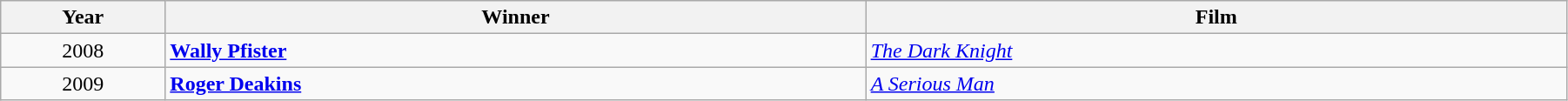<table class="wikitable" width="95%" cellpadding="5">
<tr>
<th width="100"><strong>Year</strong></th>
<th width="450"><strong>Winner</strong></th>
<th width="450"><strong>Film</strong></th>
</tr>
<tr>
<td style="text-align:center;">2008</td>
<td><strong><a href='#'>Wally Pfister</a></strong></td>
<td><em><a href='#'>The Dark Knight</a></em></td>
</tr>
<tr>
<td style="text-align:center;">2009</td>
<td><strong><a href='#'>Roger Deakins</a></strong></td>
<td><em><a href='#'>A Serious Man</a></em></td>
</tr>
</table>
